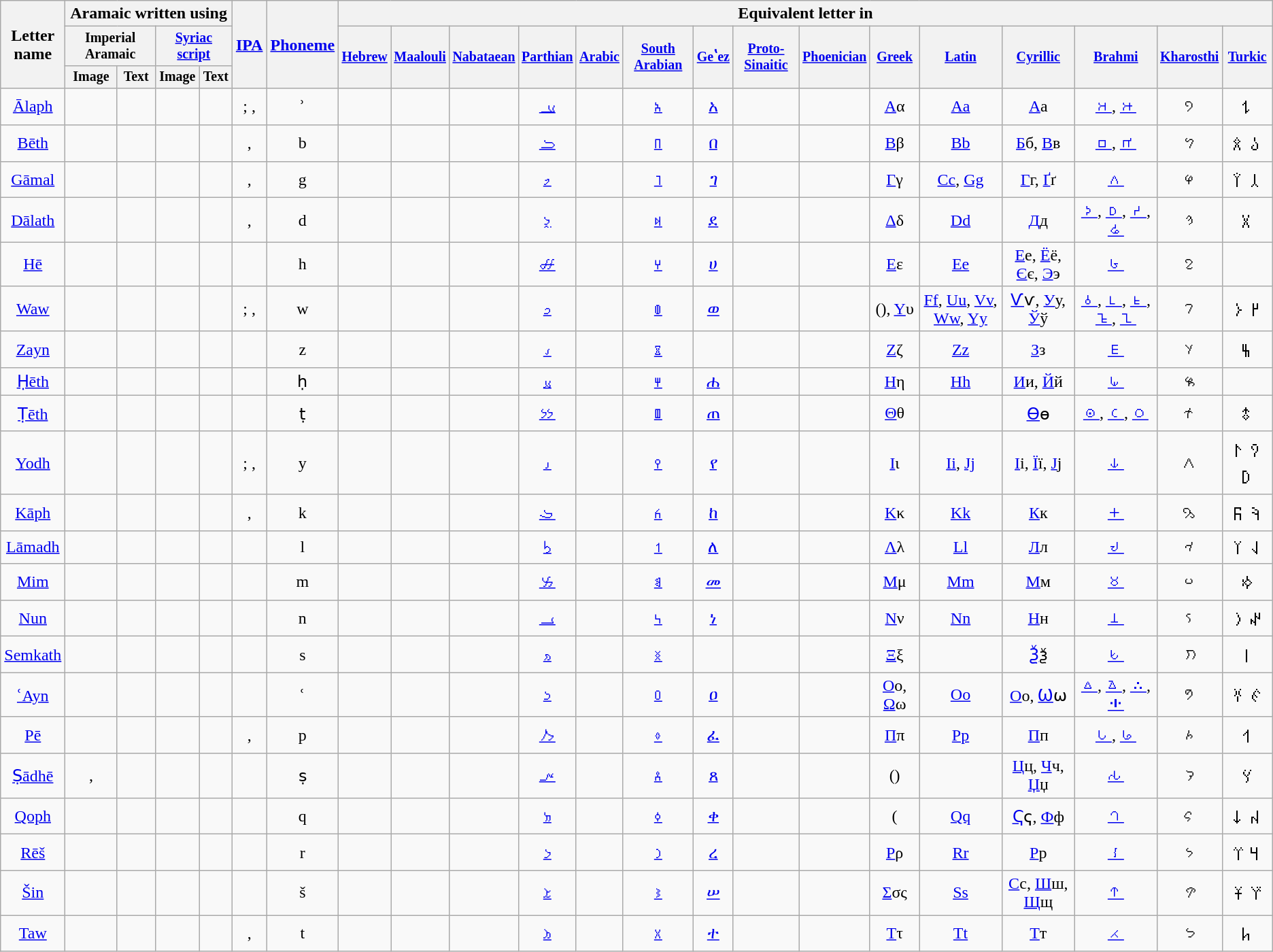<table class="wikitable" style="text-align: center;">
<tr>
<th rowspan="3" style=max-width:0em>Letter name</th>
<th colspan="4">Aramaic written using</th>
<th rowspan="3"><a href='#'>IPA</a></th>
<th rowspan="3"><a href='#'>Phoneme</a></th>
<th colspan="15">Equivalent letter in</th>
</tr>
<tr>
<th colspan="2" style="font-size: smaller;">Imperial Aramaic</th>
<th colspan="2" style="font-size: smaller;"><a href='#'>Syriac script</a></th>
<th rowspan="2" style="font-size: smaller;"><a href='#'>Hebrew</a></th>
<th rowspan="2" style="font-size: smaller;"><a href='#'>Maalouli</a></th>
<th rowspan="2" style="font-size: smaller;"><a href='#'>Nabataean</a></th>
<th rowspan="2" style="font-size: smaller;"><a href='#'>Parthian</a></th>
<th rowspan="2" style="font-size: smaller;"><a href='#'>Arabic</a></th>
<th rowspan="2" style="font-size: smaller;"><a href='#'>South Arabian</a></th>
<th rowspan="2" style="font-size: smaller;"><a href='#'>Geʽez</a></th>
<th rowspan="2" style="font-size: smaller;"><a href='#'>Proto-Sinaitic</a></th>
<th rowspan="2" style="font-size: smaller;"><a href='#'>Phoenician</a></th>
<th rowspan="2" style="font-size: smaller;"><a href='#'>Greek</a></th>
<th rowspan="2" style="font-size: smaller;"><a href='#'>Latin</a></th>
<th rowspan="2" style="font-size: smaller;"><a href='#'>Cyrillic</a></th>
<th rowspan="2" style="font-size: smaller;"><a href='#'>Brahmi</a></th>
<th rowspan="2" style="font-size: smaller;"><a href='#'>Kharosthi</a></th>
<th rowspan="2" style="font-size: smaller;"><a href='#'>Turkic</a></th>
</tr>
<tr>
<th style="font-size: smaller;">Image</th>
<th style="font-size: smaller;">Text</th>
<th style="font-size: smaller;">Image</th>
<th style="font-size: smaller;">Text</th>
</tr>
<tr>
<td><a href='#'>Ālaph</a></td>
<td></td>
<td style="font-size: 26px; font-family: serif;"></td>
<td></td>
<td style="font-size: 24px; font-family: serif;"></td>
<td>; , </td>
<td>ʾ</td>
<td style="font-size: 22px; font-family: serif;"></td>
<td></td>
<td></td>
<td><a href='#'>𐭀</a></td>
<td style="font-size: 20px; font-family: serif;"></td>
<td><a href='#'>𐩱</a></td>
<td><a href='#'>አ</a></td>
<td></td>
<td style="font-size: 22px; font-family: serif;"></td>
<td><a href='#'>Α</a>α</td>
<td><a href='#'>Aa</a></td>
<td><a href='#'>А</a>а</td>
<td><a href='#'>𑀅</a>, <a href='#'>𑀆</a></td>
<td>𐨀</td>
<td style="font-size: 22px; font-family: serif;">𐰁</td>
</tr>
<tr>
<td><a href='#'>Bēth</a></td>
<td></td>
<td style="font-size: 26px; font-family: serif;"></td>
<td></td>
<td style="font-size: 24px; font-family: serif;"></td>
<td>, </td>
<td>b</td>
<td style="font-size: 22px; font-family: serif;"></td>
<td></td>
<td></td>
<td><a href='#'>𐭁</a></td>
<td style="font-size: 20px; font-family: serif;"></td>
<td><a href='#'>𐩨</a></td>
<td><a href='#'>በ</a></td>
<td></td>
<td style="font-size: 22px; font-family: serif;"></td>
<td><a href='#'>Β</a>β</td>
<td><a href='#'>Bb</a></td>
<td><a href='#'>Б</a>б, <a href='#'>В</a>в</td>
<td><a href='#'>𑀩</a>, <a href='#'>𑀪</a></td>
<td>𐨦</td>
<td style="font-size: 22px; font-family: serif;">𐰉 𐰋</td>
</tr>
<tr>
<td><a href='#'>Gāmal</a></td>
<td></td>
<td style="font-size: 26px; font-family: serif;"></td>
<td></td>
<td style="font-size: 24px; font-family: serif;"></td>
<td>, </td>
<td>g</td>
<td style="font-size: 22px; font-family: serif;"></td>
<td></td>
<td></td>
<td><a href='#'>𐭂</a></td>
<td style="font-size: 20px; font-family: serif;"></td>
<td><a href='#'>𐩴</a></td>
<td><a href='#'>ገ</a></td>
<td></td>
<td style="font-size: 24px; font-family: serif;"></td>
<td><a href='#'>Γ</a>γ</td>
<td><a href='#'>Cc</a>, <a href='#'>Gg</a></td>
<td><a href='#'>Г</a>г, <a href='#'>Ґ</a>ґ</td>
<td><a href='#'>𑀕</a></td>
<td>𐨒</td>
<td style="font-size: 22px; font-family: serif;">𐰲 𐰱</td>
</tr>
<tr>
<td><a href='#'>Dālath</a></td>
<td></td>
<td style="font-size: 26px; font-family: serif;"></td>
<td></td>
<td style="font-size: 24px; font-family: serif;"></td>
<td>, </td>
<td>d</td>
<td style="font-size: 22px; font-family: serif;"></td>
<td></td>
<td></td>
<td><a href='#'>𐭃</a></td>
<td style="font-size: 20px; font-family: serif;"></td>
<td><a href='#'>𐩵</a></td>
<td><a href='#'>ደ</a></td>
<td> </td>
<td style="font-size: 22px; font-family: serif;"></td>
<td><a href='#'>Δ</a>δ</td>
<td><a href='#'>Dd</a></td>
<td><a href='#'>Д</a>д</td>
<td><a href='#'>𑀤</a>, <a href='#'>𑀥</a>, <a href='#'>𑀟</a>, <a href='#'>𑀠</a></td>
<td>𐨢</td>
<td style="font-size: 22px; font-family: serif;">𐰓</td>
</tr>
<tr>
<td><a href='#'>Hē</a></td>
<td></td>
<td style="font-size: 26px; font-family: serif;"></td>
<td></td>
<td style="font-size: 24px; font-family: serif;"></td>
<td></td>
<td>h</td>
<td style="font-size: 22px; font-family: serif;"></td>
<td></td>
<td></td>
<td><a href='#'>𐭄</a></td>
<td style="font-size: 20px; font-family: serif;"></td>
<td><a href='#'>𐩠</a></td>
<td><a href='#'>ሀ</a></td>
<td></td>
<td style="font-size: 22px; font-family: serif;"></td>
<td><a href='#'>Ε</a>ε</td>
<td><a href='#'>Ee</a></td>
<td><a href='#'>Е</a>е, <a href='#'>Ё</a>ё, <a href='#'>Є</a>є, <a href='#'>Э</a>э</td>
<td><a href='#'>𑀳</a></td>
<td>𐨱</td>
<td></td>
</tr>
<tr>
<td><a href='#'>Waw</a></td>
<td></td>
<td style="font-size: 26px; font-family: serif;"></td>
<td></td>
<td style="font-size: 24px; font-family: serif;"></td>
<td>; , </td>
<td>w</td>
<td style="font-size: 22px; font-family: serif;"></td>
<td></td>
<td></td>
<td><a href='#'>𐭅</a></td>
<td style="font-size: 20px; font-family: serif;"></td>
<td><a href='#'>𐩥</a></td>
<td><a href='#'>ወ</a></td>
<td></td>
<td style="font-size: 22px; font-family: serif;"></td>
<td>(), <a href='#'>Υ</a>υ</td>
<td><a href='#'>Ff</a>, <a href='#'>Uu</a>, <a href='#'>Vv</a>, <a href='#'>Ww</a>, <a href='#'>Yy</a></td>
<td><a href='#'>Ѵ</a>ѵ, <a href='#'>У</a>у, <a href='#'>Ў</a>ў</td>
<td><a href='#'>𑀯</a>, <a href='#'>𑀉</a>, <a href='#'>𑀊</a>, <a href='#'>𑀒</a>, <a href='#'>𑀑</a></td>
<td>𐨬</td>
<td style="font-size: 22px; font-family: serif;">𐰈 𐰆</td>
</tr>
<tr>
<td><a href='#'>Zayn</a></td>
<td></td>
<td style="font-size: 26px; font-family: serif;"></td>
<td></td>
<td style="font-size: 24px; font-family: serif;"></td>
<td></td>
<td>z</td>
<td style="font-size: 22px; font-family: serif;"></td>
<td></td>
<td></td>
<td><a href='#'>𐭆</a></td>
<td style="font-size: 20px; font-family: serif;"></td>
<td><a href='#'>𐩸</a></td>
<td></td>
<td></td>
<td style="font-size: 22px; font-family: serif;"></td>
<td><a href='#'>Ζ</a>ζ</td>
<td><a href='#'>Zz</a></td>
<td><a href='#'>З</a>з</td>
<td><a href='#'>𑀚</a></td>
<td>𐨗</td>
<td style="font-size: 22px; font-family: serif;">𐰕</td>
</tr>
<tr>
<td><a href='#'>Ḥēth</a></td>
<td></td>
<td style="font-size: 26px; font-family: serif;"></td>
<td></td>
<td style="font-size: 24px; font-family: serif;"></td>
<td></td>
<td>ḥ</td>
<td style="font-size: 22px; font-family: serif;"></td>
<td></td>
<td></td>
<td><a href='#'>𐭇</a></td>
<td style="font-size: 20px; font-family: serif;"></td>
<td><a href='#'>𐩢</a></td>
<td><a href='#'>ሐ</a></td>
<td></td>
<td style="font-size: 22px; font-family: serif;"></td>
<td><a href='#'>Η</a>η</td>
<td><a href='#'>Hh</a></td>
<td><a href='#'>И</a>и, <a href='#'>Й</a>й</td>
<td><a href='#'>𑀖</a></td>
<td>𐨓</td>
<td></td>
</tr>
<tr>
<td><a href='#'>Ṭēth</a></td>
<td></td>
<td style="font-size: 26px; font-family: serif;"></td>
<td></td>
<td style="font-size: 24px; font-family: serif;"></td>
<td></td>
<td>ṭ</td>
<td style="font-size: 22px; font-family: serif;"></td>
<td></td>
<td></td>
<td><a href='#'>𐭈</a></td>
<td style="font-size: 20px; font-family: serif;"></td>
<td><a href='#'>𐩷</a></td>
<td><a href='#'>ጠ</a></td>
<td></td>
<td style="font-size: 22px; font-family: serif;"></td>
<td><a href='#'>Θ</a>θ</td>
<td></td>
<td><a href='#'>Ѳ</a>ѳ</td>
<td><a href='#'>𑀣</a>, <a href='#'>𑀝</a>, <a href='#'>𑀞</a></td>
<td>𐨠</td>
<td style="font-size: 22px; font-family: serif;">𐱃</td>
</tr>
<tr>
<td><a href='#'>Yodh</a></td>
<td></td>
<td style="font-size: 26px; font-family: serif;"></td>
<td></td>
<td style="font-size: 24px; font-family: serif;"></td>
<td>; , </td>
<td>y</td>
<td style="font-size: 22px; font-family: serif;"></td>
<td></td>
<td></td>
<td><a href='#'>𐭉</a></td>
<td style="font-size: 20px; font-family: serif;"></td>
<td><a href='#'>𐩺</a></td>
<td><a href='#'>የ</a></td>
<td></td>
<td style="font-size: 22px; font-family: serif;"></td>
<td><a href='#'>Ι</a>ι</td>
<td><a href='#'>Ιi</a>, <a href='#'>Jj</a></td>
<td><a href='#'>І</a>і, <a href='#'>Ї</a>ї, <a href='#'>Ј</a>ј</td>
<td><a href='#'>𑀬</a></td>
<td>𐨩</td>
<td style="font-size: 22px; font-family: serif;">𐰘 𐰃 𐰖</td>
</tr>
<tr>
<td><a href='#'>Kāph</a></td>
<td></td>
<td style="font-size: 26px; font-family: serif;"></td>
<td></td>
<td style="font-size: 24px; font-family: serif;"></td>
<td>, </td>
<td>k</td>
<td style="font-size: 22px; font-family: serif;"></td>
<td> </td>
<td></td>
<td><a href='#'>𐭊</a></td>
<td style="font-size: 20px; font-family: serif;"></td>
<td><a href='#'>𐩫</a></td>
<td><a href='#'>ከ</a></td>
<td></td>
<td style="font-size: 22px; font-family: serif;"></td>
<td><a href='#'>Κ</a>κ</td>
<td><a href='#'>Kk</a></td>
<td><a href='#'>К</a>к</td>
<td><a href='#'>𑀓</a></td>
<td>𐨐</td>
<td style="font-size: 22px; font-family: serif;">𐰚 𐰜</td>
</tr>
<tr>
<td><a href='#'>Lāmadh</a></td>
<td></td>
<td style="font-size: 26px; font-family: serif;"></td>
<td></td>
<td style="font-size: 24px; font-family: serif;"></td>
<td></td>
<td>l</td>
<td style="font-size: 22px; font-family: serif; line-height:1em;"></td>
<td></td>
<td></td>
<td><a href='#'>𐭋</a></td>
<td style="font-size: 20px; font-family: serif;"></td>
<td><a href='#'>𐩡</a></td>
<td><a href='#'>ለ</a></td>
<td></td>
<td style="font-size: 22px; font-family: serif;"></td>
<td><a href='#'>Λ</a>λ</td>
<td><a href='#'>Ll</a></td>
<td><a href='#'>Л</a>л</td>
<td><a href='#'>𑀮</a></td>
<td>𐨫</td>
<td style="font-size: 22px; font-family: serif; line-height:1em;">𐰞 𐰠</td>
</tr>
<tr>
<td><a href='#'>Mim</a></td>
<td></td>
<td style="font-size: 26px; font-family: serif;"></td>
<td></td>
<td style="font-size: 24px; font-family: serif;"></td>
<td></td>
<td>m</td>
<td style="font-size: 22px; font-family: serif;"></td>
<td> </td>
<td></td>
<td><a href='#'>𐭌</a></td>
<td style="font-size: 20px; font-family: serif;"></td>
<td><a href='#'>𐩣</a></td>
<td><a href='#'>መ</a></td>
<td></td>
<td style="font-size: 22px; font-family: serif;"></td>
<td><a href='#'>Μ</a>μ</td>
<td><a href='#'>Mm</a></td>
<td><a href='#'>М</a>м</td>
<td><a href='#'>𑀫</a></td>
<td>𐨨</td>
<td style="font-size: 22px; font-family: serif;">𐰢</td>
</tr>
<tr>
<td><a href='#'>Nun</a></td>
<td></td>
<td style="font-size: 26px; font-family: serif;"></td>
<td></td>
<td style="font-size: 24px; font-family: serif;"></td>
<td></td>
<td>n</td>
<td style="font-size: 22px; font-family: serif;"></td>
<td> </td>
<td></td>
<td><a href='#'>𐭍</a></td>
<td style="font-size: 20px; font-family: serif;"></td>
<td><a href='#'>𐩬</a></td>
<td><a href='#'>ነ</a></td>
<td></td>
<td style="font-size: 22px; font-family: serif;"></td>
<td><a href='#'>Ν</a>ν</td>
<td><a href='#'>Nn</a></td>
<td><a href='#'>Н</a>н</td>
<td><a href='#'>𑀦</a></td>
<td>𐨣</td>
<td style="font-size: 22px; font-family: serif;">𐰤 𐰣</td>
</tr>
<tr>
<td><a href='#'>Semkath</a></td>
<td></td>
<td style="font-size: 26px; font-family: serif;"></td>
<td></td>
<td style="font-size: 24px; font-family: serif;"></td>
<td></td>
<td>s</td>
<td style="font-size: 22px; font-family: serif;"></td>
<td></td>
<td></td>
<td><a href='#'>𐭎</a></td>
<td style="font-size: 20px; font-family: serif;"></td>
<td><a href='#'>𐩯</a></td>
<td></td>
<td></td>
<td style="font-size: 22px; font-family: serif;"></td>
<td><a href='#'>Ξ</a>ξ</td>
<td></td>
<td><a href='#'>Ѯ</a>ѯ</td>
<td><a href='#'>𑀱</a></td>
<td>𐨭</td>
<td style="font-size: 22px; font-family: serif;">𐰾</td>
</tr>
<tr>
<td><a href='#'>ʿAyn</a></td>
<td></td>
<td style="font-size: 26px; font-family: serif;"></td>
<td></td>
<td style="font-size: 24px; font-family: serif;"></td>
<td></td>
<td>ʿ</td>
<td style="font-size: 22px; font-family: serif;"></td>
<td></td>
<td></td>
<td><a href='#'>𐭏</a></td>
<td style="font-size: 20px; font-family: serif;"></td>
<td><a href='#'>𐩲</a></td>
<td><a href='#'>ዐ</a></td>
<td></td>
<td style="font-size: 22px; font-family: serif;"></td>
<td><a href='#'>Ο</a>ο, <a href='#'>Ω</a>ω</td>
<td><a href='#'>Oo</a></td>
<td><a href='#'>О</a>о, <a href='#'>Ѡ</a>ѡ</td>
<td><a href='#'>𑀏</a>, <a href='#'>𑀐</a>, <a href='#'>𑀇</a>, <a href='#'>𑀈</a></td>
<td>𐨀𐨅</td>
<td style="font-size: 22px; font-family: serif;">𐰏 𐰍</td>
</tr>
<tr>
<td><a href='#'>Pē</a></td>
<td></td>
<td style="font-size: 26px; font-family: serif;"></td>
<td></td>
<td style="font-size: 24px; font-family: serif;"></td>
<td>, </td>
<td>p</td>
<td style="font-size: 22px; font-family: serif;"></td>
<td> </td>
<td></td>
<td><a href='#'>𐭐</a></td>
<td style="font-size: 20px; font-family: serif;"></td>
<td><a href='#'>𐩰</a></td>
<td><a href='#'>ፈ</a></td>
<td></td>
<td style="font-size: 22px; font-family: serif;"></td>
<td><a href='#'>Π</a>π</td>
<td><a href='#'>Pp</a></td>
<td><a href='#'>П</a>п</td>
<td><a href='#'>𑀧</a>, <a href='#'>𑀨</a></td>
<td>𐨤</td>
<td style="font-size: 22px; font-family: serif;">𐰯</td>
</tr>
<tr>
<td><a href='#'>Ṣādhē</a></td>
<td>, </td>
<td style="font-size: 26px; font-family: serif;"></td>
<td></td>
<td style="font-size: 24px; font-family: serif;"></td>
<td></td>
<td>ṣ</td>
<td style="font-size: 22px; font-family: serif;"></td>
<td> </td>
<td></td>
<td><a href='#'>𐭑</a></td>
<td style="font-size: 20px; font-family: serif;"></td>
<td><a href='#'>𐩮</a></td>
<td><a href='#'>ጸ</a></td>
<td></td>
<td style="font-size: 22px; font-family: serif;"></td>
<td>()</td>
<td></td>
<td><a href='#'>Ц</a>ц, <a href='#'>Ч</a>ч, <a href='#'>Џ</a>џ</td>
<td><a href='#'>𑀲</a></td>
<td>𐨯</td>
<td style="font-size: 22px; font-family: serif;">𐰽</td>
</tr>
<tr>
<td><a href='#'>Qoph</a></td>
<td></td>
<td style="font-size: 26px; font-family: serif;"></td>
<td></td>
<td style="font-size: 24px; font-family: serif;"></td>
<td></td>
<td>q</td>
<td style="font-size: 22px; font-family: serif;"></td>
<td></td>
<td></td>
<td><a href='#'>𐭒</a></td>
<td style="font-size: 20px; font-family: serif;"></td>
<td><a href='#'>𐩤</a></td>
<td><a href='#'>ቀ</a></td>
<td></td>
<td style="font-size: 22px; font-family: serif;"></td>
<td>(</td>
<td><a href='#'>Qq</a></td>
<td><a href='#'>Ҁ</a>ҁ, <a href='#'>Ф</a>ф</td>
<td><a href='#'>𑀔</a></td>
<td>𐨑</td>
<td style="font-size: 22px; font-family: serif;">𐰴 𐰸</td>
</tr>
<tr>
<td><a href='#'>Rēš</a></td>
<td></td>
<td style="font-size: 26px; font-family: serif;"></td>
<td></td>
<td style="font-size: 24px; font-family: serif;"></td>
<td></td>
<td>r</td>
<td style="font-size: 22px; font-family: serif;"></td>
<td></td>
<td></td>
<td><a href='#'>𐭓</a></td>
<td style="font-size: 20px; font-family: serif;"></td>
<td><a href='#'>𐩧</a></td>
<td><a href='#'>ረ</a></td>
<td></td>
<td style="font-size: 22px; font-family: serif;"></td>
<td><a href='#'>Ρ</a>ρ</td>
<td><a href='#'>Rr</a></td>
<td><a href='#'>Р</a>р</td>
<td><a href='#'>𑀭</a></td>
<td>𐨪</td>
<td style="font-size: 22px; font-family: serif;">𐰺 𐰼</td>
</tr>
<tr>
<td><a href='#'>Šin</a></td>
<td></td>
<td style="font-size: 26px; font-family: serif;"></td>
<td></td>
<td style="font-size: 24px; font-family: serif;"></td>
<td></td>
<td>š</td>
<td style="font-size: 22px; font-family: serif;"></td>
<td></td>
<td></td>
<td><a href='#'>𐭔</a></td>
<td style="font-size: 20px; font-family: serif;"></td>
<td><a href='#'>𐩦</a></td>
<td><a href='#'>ሠ</a></td>
<td></td>
<td style="font-size: 22px; font-family: serif;"></td>
<td><a href='#'>Σ</a>σς</td>
<td><a href='#'>Ss</a></td>
<td><a href='#'>С</a>с, <a href='#'>Ш</a>ш, <a href='#'>Щ</a>щ</td>
<td><a href='#'>𑀰</a></td>
<td>𐨮</td>
<td style="font-size: 22px; font-family: serif;">𐱂 𐱁</td>
</tr>
<tr>
<td><a href='#'>Taw</a></td>
<td></td>
<td style="font-size: 26px; font-family: serif;"></td>
<td></td>
<td style="font-size: 24px; font-family: serif;"></td>
<td>, </td>
<td>t</td>
<td style="font-size: 22px; font-family: serif;"></td>
<td></td>
<td></td>
<td><a href='#'>𐭕</a></td>
<td style="font-size: 20px; font-family: serif;"></td>
<td><a href='#'>𐩩</a></td>
<td><a href='#'>ተ</a></td>
<td></td>
<td style="font-size: 22px; font-family: serif;"></td>
<td><a href='#'>Τ</a>τ</td>
<td><a href='#'>Tt</a></td>
<td><a href='#'>Т</a>т</td>
<td><a href='#'>𑀢</a></td>
<td>𐨟</td>
<td style="font-size: 22px; font-family: serif;">𐱅</td>
</tr>
</table>
